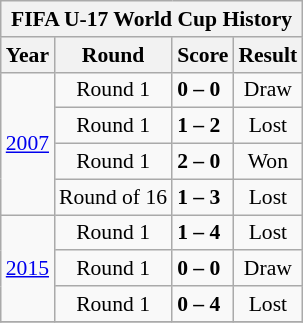<table class="wikitable" style="text-align: center;font-size:90%;">
<tr>
<th colspan=4>FIFA U-17 World Cup History</th>
</tr>
<tr>
<th>Year</th>
<th>Round</th>
<th>Score</th>
<th>Result</th>
</tr>
<tr>
<td rowspan=4><a href='#'>2007</a></td>
<td>Round 1</td>
<td align="left"> <strong>0 – 0</strong> </td>
<td>Draw</td>
</tr>
<tr>
<td>Round 1</td>
<td align="left"> <strong>1 – 2</strong> </td>
<td>Lost</td>
</tr>
<tr>
<td>Round 1</td>
<td align="left"> <strong>2 – 0</strong> </td>
<td>Won</td>
</tr>
<tr>
<td>Round of 16</td>
<td align="left"> <strong>1 – 3</strong> </td>
<td>Lost</td>
</tr>
<tr>
<td rowspan=3><a href='#'>2015</a></td>
<td>Round 1</td>
<td align="left">  <strong>1 – 4</strong>  </td>
<td>Lost</td>
</tr>
<tr>
<td>Round 1</td>
<td align="left"> <strong>0 – 0</strong>  </td>
<td>Draw</td>
</tr>
<tr>
<td>Round 1</td>
<td align="left">  <strong>0 – 4</strong>  </td>
<td>Lost</td>
</tr>
<tr>
</tr>
</table>
